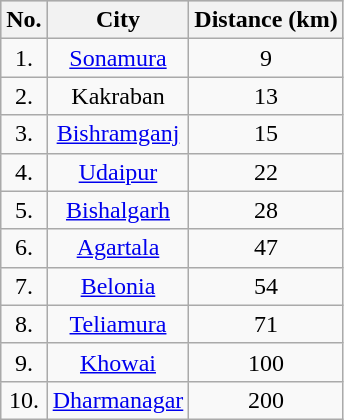<table class="sortable wikitable">
<tr style="background:#ccc; text-align:center;">
<th>No.</th>
<th>City</th>
<th>Distance (km)</th>
</tr>
<tr style="vertical-align: middle; text-align: center;">
<td>1.</td>
<td><a href='#'>Sonamura</a></td>
<td>9</td>
</tr>
<tr style="vertical-align: middle; text-align: center;">
<td>2.</td>
<td>Kakraban</td>
<td>13</td>
</tr>
<tr style="vertical-align: middle; text-align:center;">
<td>3.</td>
<td><a href='#'>Bishramganj</a></td>
<td>15</td>
</tr>
<tr style="vertical-align: right; text-align: center;">
<td>4.</td>
<td><a href='#'>Udaipur</a></td>
<td>22</td>
</tr>
<tr style="vertical-align: middle; text-align: center;">
<td>5.</td>
<td><a href='#'>Bishalgarh</a></td>
<td>28</td>
</tr>
<tr style="vertical-align: middle; text-align: center;">
<td>6.</td>
<td><a href='#'>Agartala</a></td>
<td>47</td>
</tr>
<tr style="vertical-align: middle; text-align: center;">
<td>7.</td>
<td><a href='#'>Belonia</a></td>
<td>54</td>
</tr>
<tr style="vertical-align: middle; text-align: center;">
<td>8.</td>
<td><a href='#'>Teliamura</a></td>
<td>71</td>
</tr>
<tr style="vertical-align: middle; text-align: center;">
<td>9.</td>
<td><a href='#'>Khowai</a></td>
<td>100</td>
</tr>
<tr style="vertical-align: middle; text-align: center;">
<td>10.</td>
<td><a href='#'>Dharmanagar</a></td>
<td>200</td>
</tr>
</table>
